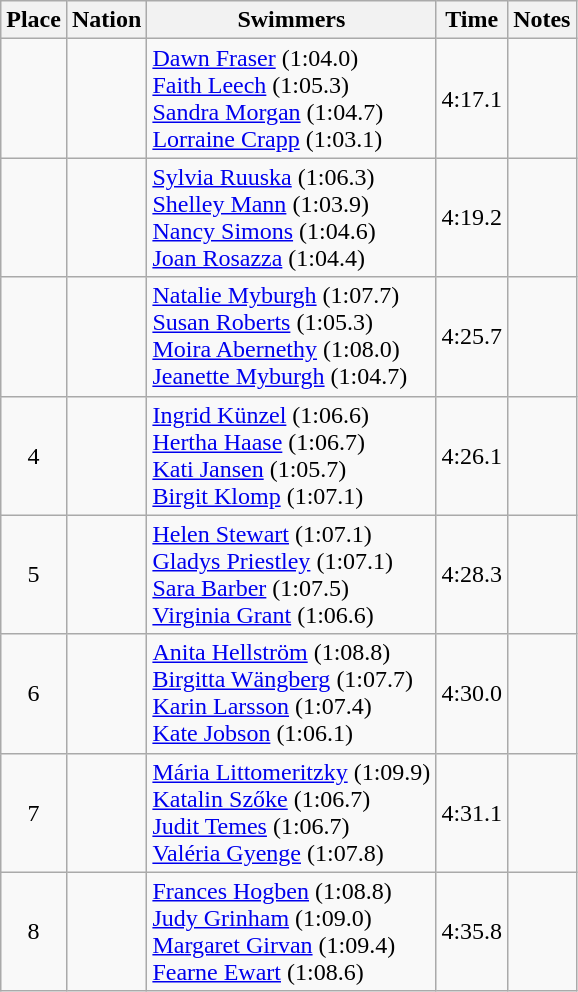<table class="wikitable sortable" style="text-align:center">
<tr>
<th>Place</th>
<th>Nation</th>
<th>Swimmers</th>
<th>Time</th>
<th>Notes</th>
</tr>
<tr>
<td></td>
<td align=left></td>
<td align=left><a href='#'>Dawn Fraser</a> (1:04.0) <br> <a href='#'>Faith Leech</a> (1:05.3) <br> <a href='#'>Sandra Morgan</a> (1:04.7) <br> <a href='#'>Lorraine Crapp</a> (1:03.1)</td>
<td>4:17.1</td>
<td></td>
</tr>
<tr>
<td></td>
<td align=left></td>
<td align=left><a href='#'>Sylvia Ruuska</a> (1:06.3) <br> <a href='#'>Shelley Mann</a> (1:03.9) <br> <a href='#'>Nancy Simons</a> (1:04.6) <br> <a href='#'>Joan Rosazza</a> (1:04.4)</td>
<td>4:19.2</td>
<td></td>
</tr>
<tr>
<td></td>
<td align=left></td>
<td align=left><a href='#'>Natalie Myburgh</a> (1:07.7) <br> <a href='#'>Susan Roberts</a> (1:05.3) <br> <a href='#'>Moira Abernethy</a> (1:08.0) <br> <a href='#'>Jeanette Myburgh</a> (1:04.7)</td>
<td>4:25.7</td>
<td></td>
</tr>
<tr>
<td>4</td>
<td align=left></td>
<td align=left><a href='#'>Ingrid Künzel</a> (1:06.6) <br> <a href='#'>Hertha Haase</a> (1:06.7) <br> <a href='#'>Kati Jansen</a> (1:05.7) <br> <a href='#'>Birgit Klomp</a> (1:07.1)</td>
<td>4:26.1</td>
<td></td>
</tr>
<tr>
<td>5</td>
<td align=left></td>
<td align=left><a href='#'>Helen Stewart</a> (1:07.1) <br> <a href='#'>Gladys Priestley</a> (1:07.1) <br> <a href='#'>Sara Barber</a> (1:07.5) <br> <a href='#'>Virginia Grant</a> (1:06.6)</td>
<td>4:28.3</td>
<td></td>
</tr>
<tr>
<td>6</td>
<td align=left></td>
<td align=left><a href='#'>Anita Hellström</a> (1:08.8) <br> <a href='#'>Birgitta Wängberg</a> (1:07.7) <br> <a href='#'>Karin Larsson</a> (1:07.4) <br> <a href='#'>Kate Jobson</a> (1:06.1)</td>
<td>4:30.0</td>
<td></td>
</tr>
<tr>
<td>7</td>
<td align=left></td>
<td align=left><a href='#'>Mária Littomeritzky</a> (1:09.9) <br> <a href='#'>Katalin Szőke</a> (1:06.7) <br> <a href='#'>Judit Temes</a> (1:06.7) <br> <a href='#'>Valéria Gyenge</a> (1:07.8)</td>
<td>4:31.1</td>
<td></td>
</tr>
<tr>
<td>8</td>
<td align=left></td>
<td align=left><a href='#'>Frances Hogben</a> (1:08.8) <br> <a href='#'>Judy Grinham</a> (1:09.0) <br> <a href='#'>Margaret Girvan</a> (1:09.4) <br> <a href='#'>Fearne Ewart</a> (1:08.6)</td>
<td>4:35.8</td>
<td></td>
</tr>
</table>
